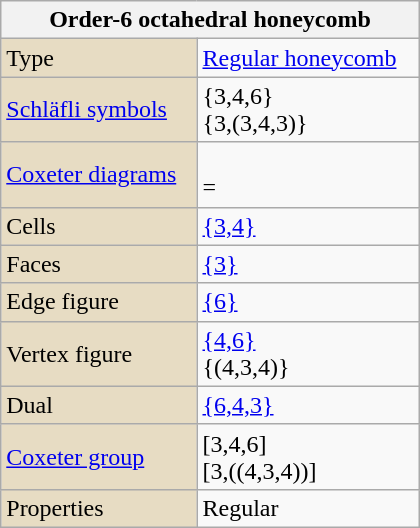<table class="wikitable" align="right" style="margin-left:10px" width=280>
<tr>
<th bgcolor=#e7dcc3 colspan=2>Order-6 octahedral honeycomb</th>
</tr>
<tr>
<td bgcolor=#e7dcc3>Type</td>
<td><a href='#'>Regular honeycomb</a></td>
</tr>
<tr>
<td bgcolor=#e7dcc3><a href='#'>Schläfli symbols</a></td>
<td>{3,4,6}<br>{3,(3,4,3)}</td>
</tr>
<tr>
<td bgcolor=#e7dcc3><a href='#'>Coxeter diagrams</a></td>
<td><br> = </td>
</tr>
<tr>
<td bgcolor=#e7dcc3>Cells</td>
<td><a href='#'>{3,4}</a> </td>
</tr>
<tr>
<td bgcolor=#e7dcc3>Faces</td>
<td><a href='#'>{3}</a></td>
</tr>
<tr>
<td bgcolor=#e7dcc3>Edge figure</td>
<td><a href='#'>{6}</a></td>
</tr>
<tr>
<td bgcolor=#e7dcc3>Vertex figure</td>
<td><a href='#'>{4,6}</a> <br>{(4,3,4)} </td>
</tr>
<tr>
<td bgcolor=#e7dcc3>Dual</td>
<td><a href='#'>{6,4,3}</a></td>
</tr>
<tr>
<td bgcolor=#e7dcc3><a href='#'>Coxeter group</a></td>
<td>[3,4,6]<br>[3,((4,3,4))]</td>
</tr>
<tr>
<td bgcolor=#e7dcc3>Properties</td>
<td>Regular</td>
</tr>
</table>
